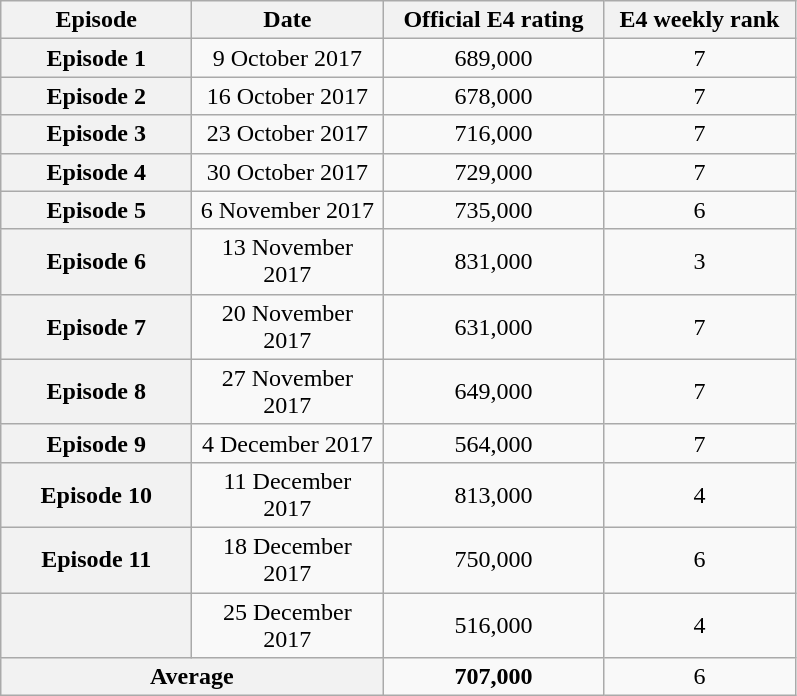<table class="wikitable sortable" style="text-align:center">
<tr>
<th scope="col" style="width:120px;">Episode</th>
<th scope="col" style="width:120px;">Date</th>
<th scope="col" style="width:140px;">Official E4 rating</th>
<th scope="col" style="width:120px;">E4 weekly rank</th>
</tr>
<tr>
<th scope="row">Episode 1</th>
<td>9 October 2017</td>
<td>689,000</td>
<td>7</td>
</tr>
<tr>
<th scope="row">Episode 2</th>
<td>16 October 2017</td>
<td>678,000</td>
<td>7</td>
</tr>
<tr>
<th scope="row">Episode 3</th>
<td>23 October 2017</td>
<td>716,000</td>
<td>7</td>
</tr>
<tr>
<th scope="row">Episode 4</th>
<td>30 October 2017</td>
<td>729,000</td>
<td>7</td>
</tr>
<tr>
<th scope="row">Episode 5</th>
<td>6 November 2017</td>
<td>735,000</td>
<td>6</td>
</tr>
<tr>
<th scope="row">Episode 6</th>
<td>13 November 2017</td>
<td>831,000</td>
<td>3</td>
</tr>
<tr>
<th scope="row">Episode 7</th>
<td>20 November 2017</td>
<td>631,000</td>
<td>7</td>
</tr>
<tr>
<th scope="row">Episode 8</th>
<td>27 November 2017</td>
<td>649,000</td>
<td>7</td>
</tr>
<tr>
<th scope="row">Episode 9</th>
<td>4 December 2017</td>
<td>564,000</td>
<td>7</td>
</tr>
<tr>
<th scope="row">Episode 10</th>
<td>11 December 2017</td>
<td>813,000</td>
<td>4</td>
</tr>
<tr>
<th scope="row">Episode 11</th>
<td>18 December 2017</td>
<td>750,000</td>
<td>6</td>
</tr>
<tr>
<th scope="row"></th>
<td>25 December 2017</td>
<td>516,000</td>
<td>4</td>
</tr>
<tr>
<th scope="row" colspan="2">Average</th>
<td><strong>707,000</strong></td>
<td>6</td>
</tr>
</table>
